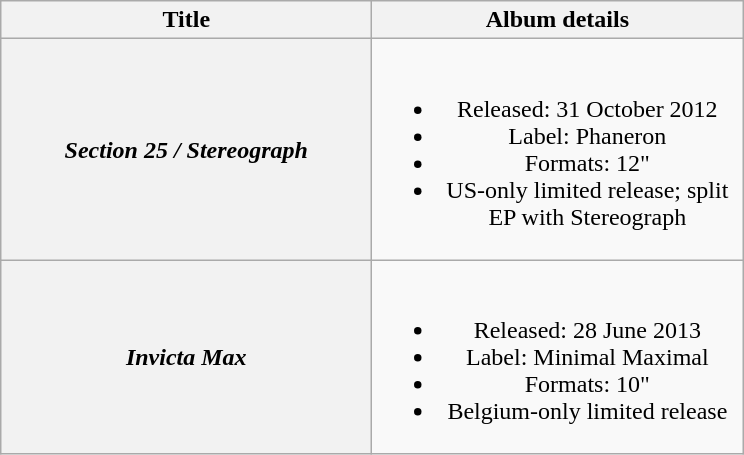<table class="wikitable plainrowheaders" style="text-align:center;">
<tr>
<th scope="col" style="width:15em;">Title</th>
<th scope="col" style="width:15em;">Album details</th>
</tr>
<tr>
<th scope="row"><em>Section 25 / Stereograph</em></th>
<td><br><ul><li>Released: 31 October 2012</li><li>Label: Phaneron</li><li>Formats: 12"</li><li>US-only limited release; split EP with Stereograph</li></ul></td>
</tr>
<tr>
<th scope="row"><em>Invicta Max</em></th>
<td><br><ul><li>Released: 28 June 2013</li><li>Label: Minimal Maximal</li><li>Formats: 10"</li><li>Belgium-only limited release</li></ul></td>
</tr>
</table>
